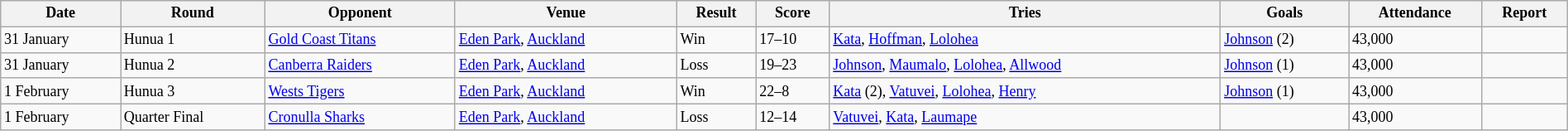<table class="wikitable"  style="font-size:75%; width:100%;">
<tr>
<th>Date</th>
<th>Round</th>
<th>Opponent</th>
<th>Venue</th>
<th>Result</th>
<th>Score</th>
<th>Tries</th>
<th>Goals</th>
<th>Attendance</th>
<th>Report</th>
</tr>
<tr>
<td>31 January</td>
<td>Hunua 1</td>
<td> <a href='#'>Gold Coast Titans</a></td>
<td><a href='#'>Eden Park</a>, <a href='#'>Auckland</a></td>
<td>Win</td>
<td>17–10</td>
<td><a href='#'>Kata</a>, <a href='#'>Hoffman</a>, <a href='#'>Lolohea</a></td>
<td><a href='#'>Johnson</a> (2)</td>
<td>43,000</td>
<td></td>
</tr>
<tr>
<td>31 January</td>
<td>Hunua 2</td>
<td> <a href='#'>Canberra Raiders</a></td>
<td><a href='#'>Eden Park</a>, <a href='#'>Auckland</a></td>
<td>Loss</td>
<td>19–23</td>
<td><a href='#'>Johnson</a>, <a href='#'>Maumalo</a>, <a href='#'>Lolohea</a>, <a href='#'>Allwood</a></td>
<td><a href='#'>Johnson</a> (1)</td>
<td>43,000</td>
<td></td>
</tr>
<tr>
<td>1 February</td>
<td>Hunua 3</td>
<td> <a href='#'>Wests Tigers</a></td>
<td><a href='#'>Eden Park</a>, <a href='#'>Auckland</a></td>
<td>Win</td>
<td>22–8</td>
<td><a href='#'>Kata</a> (2), <a href='#'>Vatuvei</a>, <a href='#'>Lolohea</a>, <a href='#'>Henry</a></td>
<td><a href='#'>Johnson</a> (1)</td>
<td>43,000</td>
<td></td>
</tr>
<tr>
<td>1 February</td>
<td>Quarter Final</td>
<td> <a href='#'>Cronulla Sharks</a></td>
<td><a href='#'>Eden Park</a>, <a href='#'>Auckland</a></td>
<td>Loss</td>
<td>12–14</td>
<td><a href='#'>Vatuvei</a>, <a href='#'>Kata</a>, <a href='#'>Laumape</a></td>
<td></td>
<td>43,000</td>
<td></td>
</tr>
</table>
